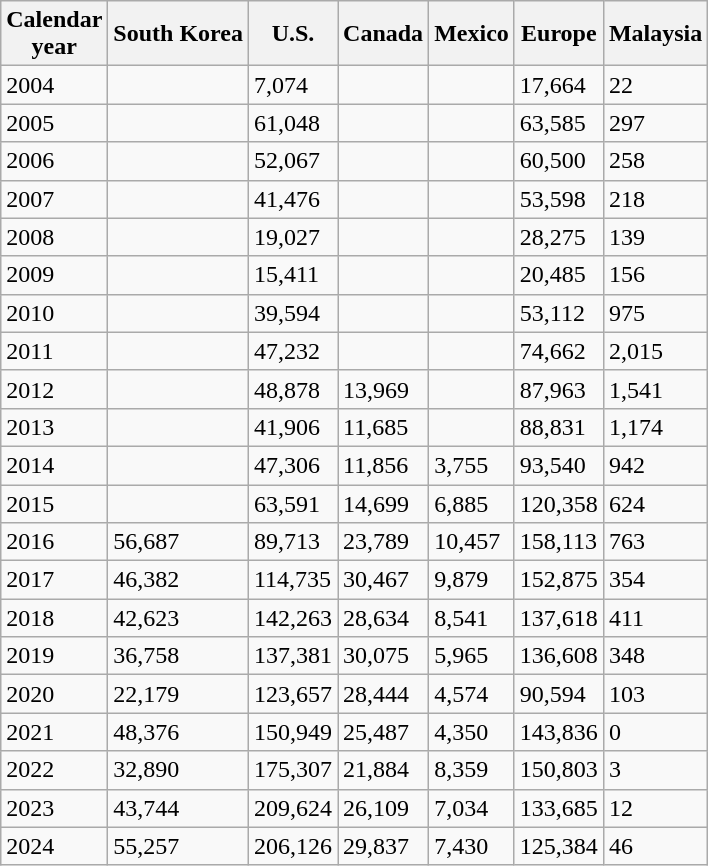<table class="wikitable">
<tr>
<th>Calendar<br>year</th>
<th>South Korea</th>
<th>U.S.</th>
<th>Canada</th>
<th>Mexico</th>
<th>Europe</th>
<th>Malaysia</th>
</tr>
<tr>
<td>2004</td>
<td></td>
<td>7,074</td>
<td></td>
<td></td>
<td>17,664</td>
<td>22</td>
</tr>
<tr>
<td>2005</td>
<td></td>
<td>61,048</td>
<td></td>
<td></td>
<td>63,585</td>
<td>297</td>
</tr>
<tr>
<td>2006</td>
<td></td>
<td>52,067</td>
<td></td>
<td></td>
<td>60,500</td>
<td>258</td>
</tr>
<tr>
<td>2007</td>
<td></td>
<td>41,476</td>
<td></td>
<td></td>
<td>53,598</td>
<td>218</td>
</tr>
<tr>
<td>2008</td>
<td></td>
<td>19,027</td>
<td></td>
<td></td>
<td>28,275</td>
<td>139</td>
</tr>
<tr>
<td>2009</td>
<td></td>
<td>15,411</td>
<td></td>
<td></td>
<td>20,485</td>
<td>156</td>
</tr>
<tr>
<td>2010</td>
<td></td>
<td>39,594</td>
<td></td>
<td></td>
<td>53,112</td>
<td>975</td>
</tr>
<tr>
<td>2011</td>
<td></td>
<td>47,232</td>
<td></td>
<td></td>
<td>74,662</td>
<td>2,015</td>
</tr>
<tr>
<td>2012</td>
<td></td>
<td>48,878</td>
<td>13,969</td>
<td></td>
<td>87,963</td>
<td>1,541</td>
</tr>
<tr>
<td>2013</td>
<td></td>
<td>41,906</td>
<td>11,685</td>
<td></td>
<td>88,831</td>
<td>1,174</td>
</tr>
<tr>
<td>2014</td>
<td></td>
<td>47,306</td>
<td>11,856</td>
<td>3,755</td>
<td>93,540</td>
<td>942</td>
</tr>
<tr>
<td>2015</td>
<td></td>
<td>63,591</td>
<td>14,699</td>
<td>6,885</td>
<td>120,358</td>
<td>624</td>
</tr>
<tr>
<td>2016</td>
<td>56,687</td>
<td>89,713</td>
<td>23,789</td>
<td>10,457</td>
<td>158,113</td>
<td>763</td>
</tr>
<tr>
<td>2017</td>
<td>46,382</td>
<td>114,735</td>
<td>30,467</td>
<td>9,879</td>
<td>152,875</td>
<td>354</td>
</tr>
<tr>
<td>2018</td>
<td>42,623</td>
<td>142,263</td>
<td>28,634</td>
<td>8,541</td>
<td>137,618</td>
<td>411</td>
</tr>
<tr>
<td>2019</td>
<td>36,758</td>
<td>137,381</td>
<td>30,075</td>
<td>5,965</td>
<td>136,608</td>
<td>348</td>
</tr>
<tr>
<td>2020</td>
<td>22,179</td>
<td>123,657</td>
<td>28,444</td>
<td>4,574</td>
<td>90,594</td>
<td>103</td>
</tr>
<tr>
<td>2021</td>
<td>48,376</td>
<td>150,949</td>
<td>25,487</td>
<td>4,350</td>
<td>143,836</td>
<td>0</td>
</tr>
<tr>
<td>2022</td>
<td>32,890</td>
<td>175,307</td>
<td>21,884</td>
<td>8,359</td>
<td>150,803</td>
<td>3</td>
</tr>
<tr>
<td>2023</td>
<td>43,744</td>
<td>209,624</td>
<td>26,109</td>
<td>7,034</td>
<td>133,685</td>
<td>12</td>
</tr>
<tr>
<td>2024</td>
<td>55,257</td>
<td>206,126</td>
<td>29,837</td>
<td>7,430</td>
<td>125,384</td>
<td>46</td>
</tr>
</table>
